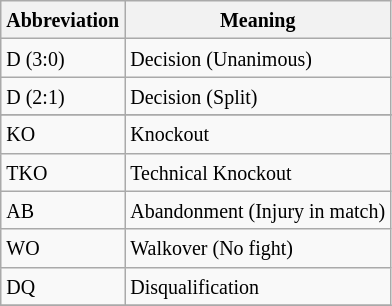<table class="wikitable">
<tr>
<th><small>Abbreviation</small></th>
<th><small>Meaning</small></th>
</tr>
<tr>
<td><small>D (3:0)</small></td>
<td><small>Decision (Unanimous)</small></td>
</tr>
<tr>
<td><small>D (2:1)</small></td>
<td><small>Decision (Split)</small></td>
</tr>
<tr>
</tr>
<tr>
<td><small>KO</small></td>
<td><small>Knockout</small></td>
</tr>
<tr>
<td><small>TKO</small></td>
<td><small>Technical Knockout</small></td>
</tr>
<tr>
<td><small>AB</small></td>
<td><small>Abandonment (Injury in match)</small></td>
</tr>
<tr>
<td><small>WO</small></td>
<td><small>Walkover (No fight)</small></td>
</tr>
<tr>
<td><small>DQ</small></td>
<td><small>Disqualification</small></td>
</tr>
<tr>
</tr>
</table>
